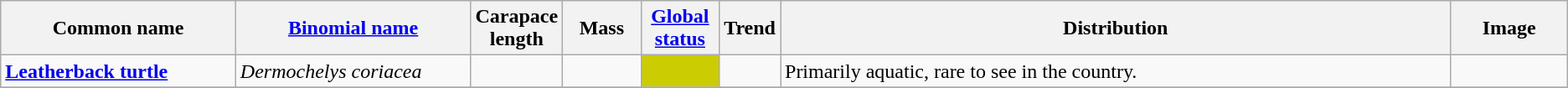<table class="wikitable sortable">
<tr>
<th width="15%">Common name</th>
<th width="15%"><a href='#'>Binomial name</a></th>
<th width="5%">Carapace length</th>
<th width="5%">Mass</th>
<th width="5%"><a href='#'>Global status</a></th>
<th width="1%">Trend</th>
<th class="unsortable">Distribution</th>
<th class="unsortable">Image</th>
</tr>
<tr>
<td><strong><a href='#'>Leatherback turtle</a></strong></td>
<td><em>Dermochelys coriacea</em></td>
<td></td>
<td></td>
<td align=center style="background: #cbcc02"></td>
<td align=center></td>
<td>Primarily aquatic, rare to see in the country.</td>
<td></td>
</tr>
<tr>
</tr>
</table>
